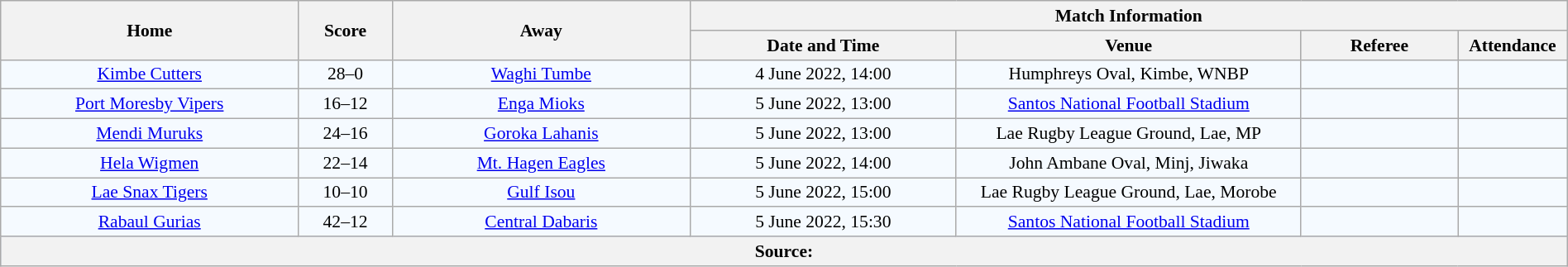<table class="wikitable" width="100%" style="border-collapse:collapse; font-size:90%; text-align:center;">
<tr>
<th rowspan="2" width="19%">Home</th>
<th rowspan="2" width="6%">Score</th>
<th rowspan="2" width="19%">Away</th>
<th colspan="4">Match Information</th>
</tr>
<tr bgcolor="#CCCCCC">
<th width="17%">Date and Time</th>
<th width="22%">Venue</th>
<th width="10%">Referee</th>
<th width="7%">Attendance</th>
</tr>
<tr bgcolor="#F5FAFF">
<td> <a href='#'>Kimbe Cutters</a></td>
<td>28–0</td>
<td><a href='#'>Waghi Tumbe</a></td>
<td>4 June 2022, 14:00</td>
<td>Humphreys Oval, Kimbe, WNBP</td>
<td></td>
<td></td>
</tr>
<tr bgcolor="#F5FAFF">
<td> <a href='#'>Port Moresby Vipers</a></td>
<td>16–12</td>
<td><a href='#'>Enga Mioks</a></td>
<td>5 June 2022, 13:00</td>
<td><a href='#'>Santos National Football Stadium</a></td>
<td></td>
<td></td>
</tr>
<tr bgcolor="#F5FAFF">
<td><a href='#'>Mendi Muruks</a></td>
<td>24–16</td>
<td><a href='#'>Goroka Lahanis</a></td>
<td>5 June 2022, 13:00</td>
<td>Lae Rugby League Ground, Lae, MP</td>
<td></td>
<td></td>
</tr>
<tr bgcolor="#F5FAFF">
<td><a href='#'>Hela Wigmen</a></td>
<td>22–14</td>
<td><a href='#'>Mt. Hagen Eagles</a></td>
<td>5 June 2022, 14:00</td>
<td>John Ambane Oval, Minj, Jiwaka</td>
<td></td>
<td></td>
</tr>
<tr bgcolor="#F5FAFF">
<td> <a href='#'>Lae Snax Tigers</a></td>
<td>10–10</td>
<td><a href='#'>Gulf Isou</a></td>
<td>5 June 2022, 15:00</td>
<td>Lae Rugby League Ground, Lae, Morobe</td>
<td></td>
<td></td>
</tr>
<tr bgcolor="#F5FAFF">
<td><a href='#'>Rabaul Gurias</a></td>
<td>42–12</td>
<td><a href='#'>Central Dabaris</a></td>
<td>5 June 2022, 15:30</td>
<td><a href='#'>Santos National Football Stadium</a></td>
<td></td>
<td></td>
</tr>
<tr bgcolor="#C1D8FF">
<th colspan="7">Source:</th>
</tr>
</table>
